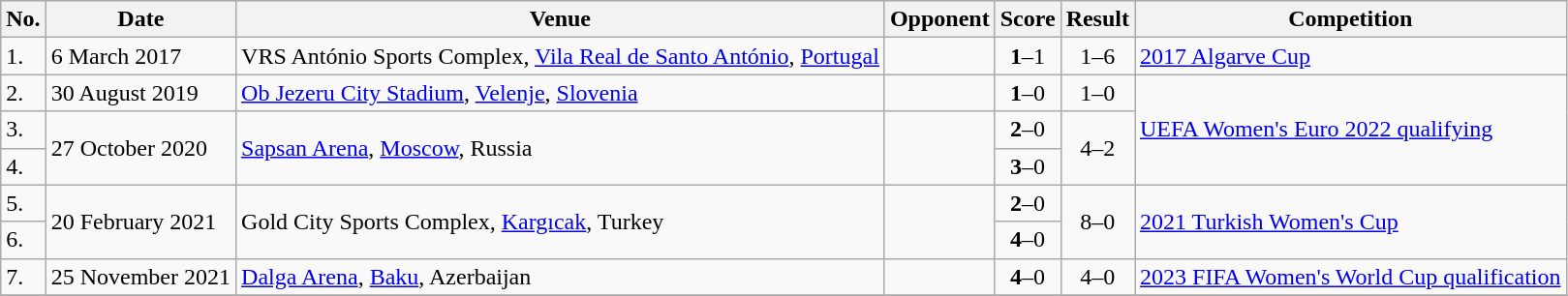<table class="wikitable">
<tr>
<th>No.</th>
<th>Date</th>
<th>Venue</th>
<th>Opponent</th>
<th>Score</th>
<th>Result</th>
<th>Competition</th>
</tr>
<tr>
<td>1.</td>
<td>6 March 2017</td>
<td>VRS António Sports Complex, <a href='#'>Vila Real de Santo António</a>, <a href='#'>Portugal</a></td>
<td></td>
<td align=center><strong>1</strong>–1</td>
<td align=center>1–6</td>
<td><a href='#'>2017 Algarve Cup</a></td>
</tr>
<tr>
<td>2.</td>
<td>30 August 2019</td>
<td><a href='#'>Ob Jezeru City Stadium</a>, <a href='#'>Velenje</a>, <a href='#'>Slovenia</a></td>
<td></td>
<td align=center><strong>1</strong>–0</td>
<td align=center>1–0</td>
<td rowspan=3><a href='#'>UEFA Women's Euro 2022 qualifying</a></td>
</tr>
<tr>
<td>3.</td>
<td rowspan=2>27 October 2020</td>
<td rowspan=2><a href='#'>Sapsan Arena</a>, <a href='#'>Moscow</a>, Russia</td>
<td rowspan=2></td>
<td align=center><strong>2</strong>–0</td>
<td rowspan=2 align=center>4–2</td>
</tr>
<tr>
<td>4.</td>
<td align=center><strong>3</strong>–0</td>
</tr>
<tr>
<td>5.</td>
<td rowspan=2>20 February 2021</td>
<td rowspan=2>Gold City Sports Complex, <a href='#'>Kargıcak</a>, Turkey</td>
<td rowspan=2></td>
<td align=center><strong>2</strong>–0</td>
<td rowspan=2 align=center>8–0</td>
<td rowspan=2><a href='#'>2021 Turkish Women's Cup</a></td>
</tr>
<tr>
<td>6.</td>
<td align=center><strong>4</strong>–0</td>
</tr>
<tr>
<td>7.</td>
<td>25 November 2021</td>
<td><a href='#'>Dalga Arena</a>, <a href='#'>Baku</a>, Azerbaijan</td>
<td></td>
<td align=center><strong>4</strong>–0</td>
<td align=center>4–0</td>
<td><a href='#'>2023 FIFA Women's World Cup qualification</a></td>
</tr>
<tr>
</tr>
</table>
